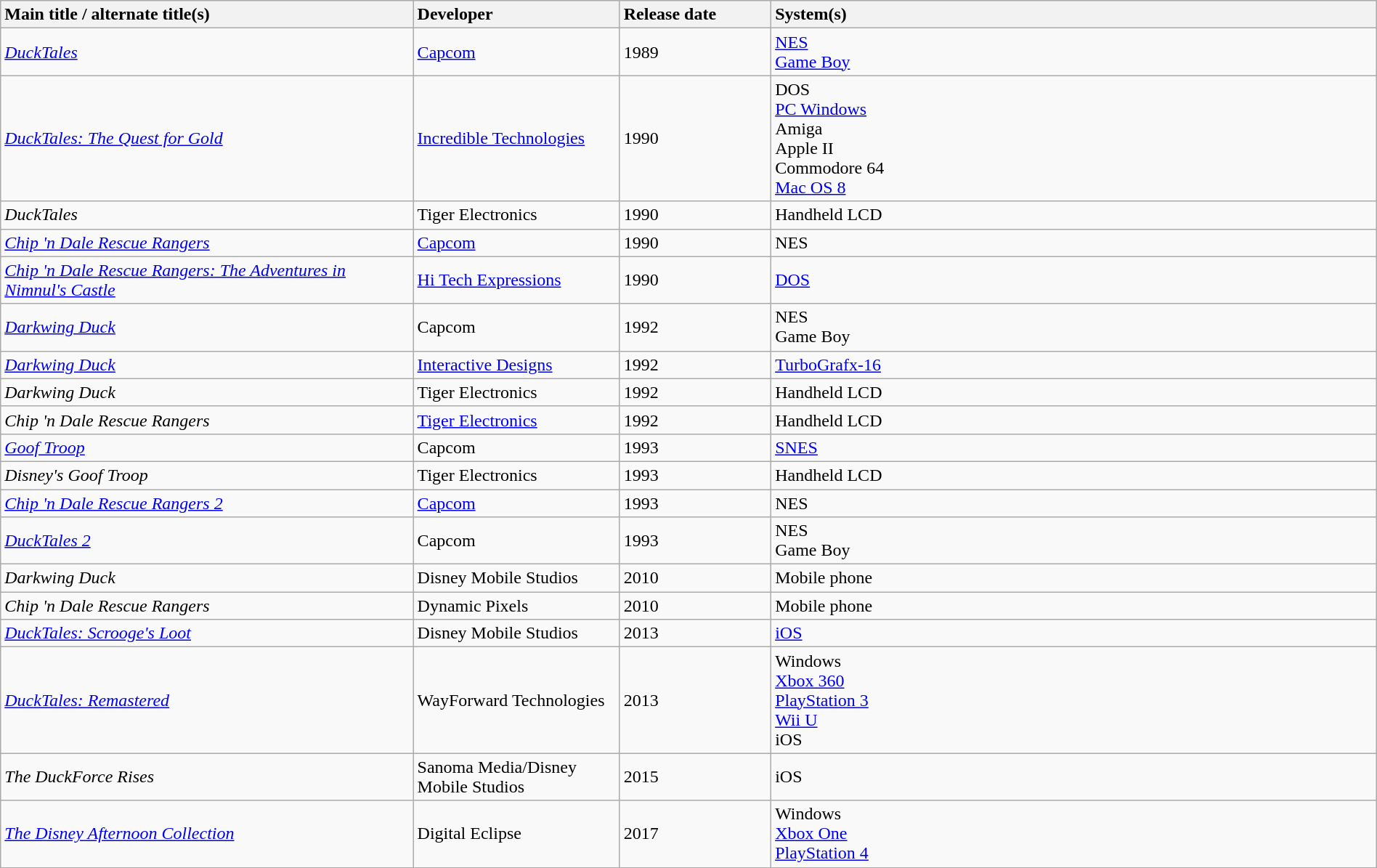<table class="wikitable sortable" style="width: 100%;">
<tr>
<th style="width:30%; text-align:left;">Main title / alternate title(s)</th>
<th style="width:15%; text-align:left;">Developer</th>
<th style="width:11%; text-align:left;">Release date</th>
<th style="width:44%; text-align:left;">System(s)</th>
</tr>
<tr>
<td><em><a href='#'>DuckTales</a></em></td>
<td><a href='#'>Capcom</a></td>
<td>1989</td>
<td><a href='#'>NES</a><br><a href='#'>Game Boy</a></td>
</tr>
<tr>
<td><em><a href='#'>DuckTales: The Quest for Gold</a></em></td>
<td><a href='#'>Incredible Technologies</a></td>
<td>1990</td>
<td>DOS<br><a href='#'>PC Windows</a><br>Amiga<br>Apple II<br>Commodore 64<br><a href='#'>Mac OS 8</a></td>
</tr>
<tr>
<td><em>DuckTales</em></td>
<td>Tiger Electronics</td>
<td>1990</td>
<td>Handheld LCD</td>
</tr>
<tr>
<td><em><a href='#'>Chip 'n Dale Rescue Rangers</a></em></td>
<td><a href='#'>Capcom</a></td>
<td>1990</td>
<td>NES</td>
</tr>
<tr>
<td><em><a href='#'>Chip 'n Dale Rescue Rangers: The Adventures in Nimnul's Castle</a></em></td>
<td><a href='#'>Hi Tech Expressions</a></td>
<td>1990</td>
<td><a href='#'>DOS</a></td>
</tr>
<tr>
<td><em><a href='#'>Darkwing Duck</a></em></td>
<td>Capcom</td>
<td>1992</td>
<td>NES<br>Game Boy</td>
</tr>
<tr>
<td><em><a href='#'>Darkwing Duck</a></em></td>
<td><a href='#'>Interactive Designs</a></td>
<td>1992</td>
<td><a href='#'>TurboGrafx-16</a></td>
</tr>
<tr>
<td><em>Darkwing Duck</em></td>
<td>Tiger Electronics</td>
<td>1992</td>
<td>Handheld LCD</td>
</tr>
<tr>
<td><em>Chip 'n Dale Rescue Rangers</em></td>
<td><a href='#'>Tiger Electronics</a></td>
<td>1992</td>
<td>Handheld LCD</td>
</tr>
<tr>
<td><em><a href='#'>Goof Troop</a></em></td>
<td>Capcom</td>
<td>1993</td>
<td><a href='#'>SNES</a></td>
</tr>
<tr>
<td><em>Disney's Goof Troop</em></td>
<td>Tiger Electronics</td>
<td>1993</td>
<td>Handheld LCD</td>
</tr>
<tr>
<td><em><a href='#'>Chip 'n Dale Rescue Rangers 2</a></em></td>
<td><a href='#'>Capcom</a></td>
<td>1993</td>
<td>NES</td>
</tr>
<tr>
<td><em><a href='#'>DuckTales 2</a></em></td>
<td>Capcom</td>
<td>1993</td>
<td>NES<br>Game Boy</td>
</tr>
<tr>
<td><em>Darkwing Duck</em></td>
<td>Disney Mobile Studios</td>
<td>2010</td>
<td>Mobile phone</td>
</tr>
<tr>
<td><em>Chip 'n Dale Rescue Rangers</em></td>
<td>Dynamic Pixels</td>
<td>2010</td>
<td>Mobile phone</td>
</tr>
<tr>
<td><em><a href='#'>DuckTales: Scrooge's Loot</a></em></td>
<td>Disney Mobile Studios</td>
<td>2013</td>
<td><a href='#'>iOS</a></td>
</tr>
<tr>
<td><em><a href='#'>DuckTales: Remastered</a></em></td>
<td>WayForward Technologies</td>
<td>2013</td>
<td>Windows<br><a href='#'>Xbox 360</a><br><a href='#'>PlayStation 3</a><br><a href='#'>Wii U</a><br>iOS</td>
</tr>
<tr>
<td><em>The DuckForce Rises</em></td>
<td>Sanoma Media/Disney Mobile Studios</td>
<td>2015</td>
<td>iOS</td>
</tr>
<tr>
<td><em><a href='#'>The Disney Afternoon Collection</a></em></td>
<td>Digital Eclipse</td>
<td>2017</td>
<td>Windows<br><a href='#'>Xbox One</a><br><a href='#'>PlayStation 4</a></td>
</tr>
</table>
